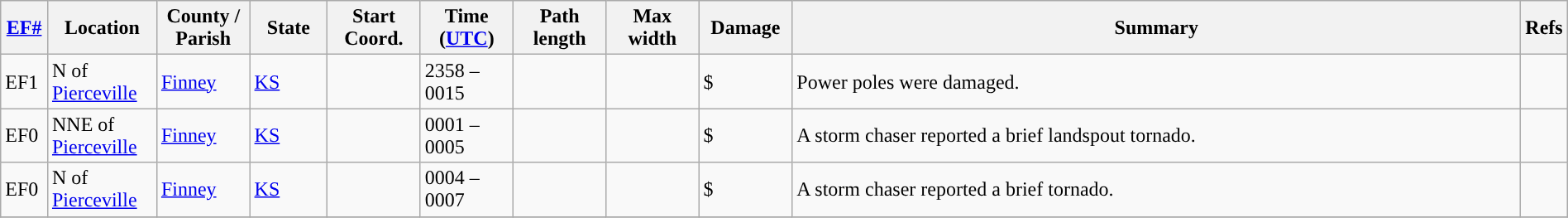<table class="wikitable sortable" style="width:100%;">
<tr>
<th scope="col" width="3%" align="center"><a href='#'>EF#</a></th>
<th scope="col" width="7%" align="center" class="unsortable">Location</th>
<th scope="col" width="6%" align="center" class="unsortable">County / Parish</th>
<th scope="col" width="5%" align="center">State</th>
<th scope="col" width="6%" align="center">Start Coord.</th>
<th scope="col" width="6%" align="center">Time (<a href='#'>UTC</a>)</th>
<th scope="col" width="6%" align="center">Path length</th>
<th scope="col" width="6%" align="center">Max width</th>
<th scope="col" width="6%" align="center">Damage</th>
<th scope="col" width="48%" class="unsortable" align="center">Summary</th>
<th scope="col" width="48%" class="unsortable" align="center">Refs</th>
</tr>
<tr>
<td>EF1</td>
<td>N of <a href='#'>Pierceville</a></td>
<td><a href='#'>Finney</a></td>
<td><a href='#'>KS</a></td>
<td></td>
<td>2358 – 0015</td>
<td></td>
<td></td>
<td>$</td>
<td>Power poles were damaged.</td>
<td></td>
</tr>
<tr>
<td>EF0</td>
<td>NNE of <a href='#'>Pierceville</a></td>
<td><a href='#'>Finney</a></td>
<td><a href='#'>KS</a></td>
<td></td>
<td>0001 – 0005</td>
<td></td>
<td></td>
<td>$</td>
<td>A storm chaser reported a brief landspout tornado.</td>
<td></td>
</tr>
<tr>
<td>EF0</td>
<td>N of <a href='#'>Pierceville</a></td>
<td><a href='#'>Finney</a></td>
<td><a href='#'>KS</a></td>
<td></td>
<td>0004 – 0007</td>
<td></td>
<td></td>
<td>$</td>
<td>A storm chaser reported a brief tornado.</td>
<td></td>
</tr>
<tr>
</tr>
</table>
